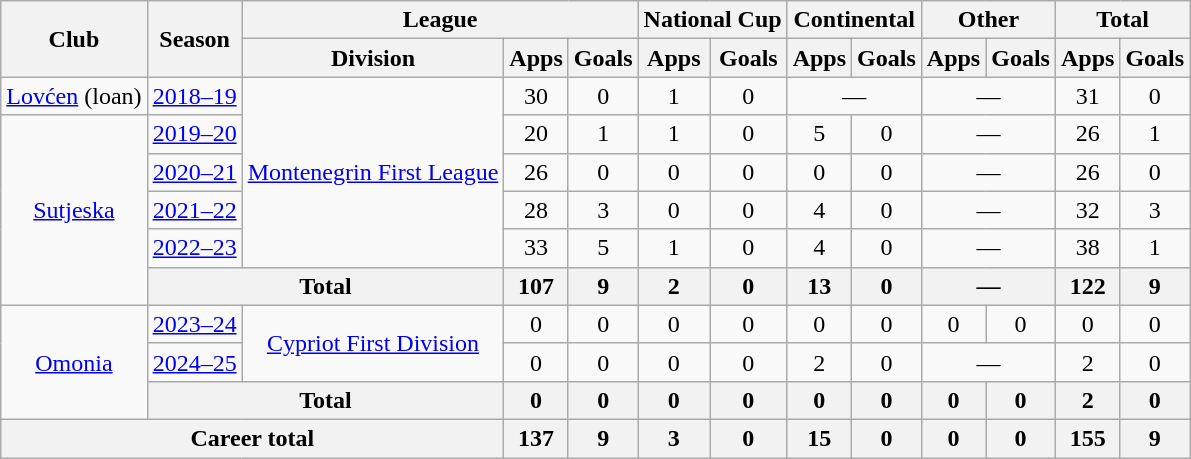<table class="wikitable" style="text-align:center">
<tr>
<th rowspan="2">Club</th>
<th rowspan="2">Season</th>
<th colspan="3">League</th>
<th colspan="2">National Cup</th>
<th colspan="2">Continental</th>
<th colspan="2">Other</th>
<th colspan="2">Total</th>
</tr>
<tr>
<th>Division</th>
<th>Apps</th>
<th>Goals</th>
<th>Apps</th>
<th>Goals</th>
<th>Apps</th>
<th>Goals</th>
<th>Apps</th>
<th>Goals</th>
<th>Apps</th>
<th>Goals</th>
</tr>
<tr>
<td><a href='#'>Lovćen</a> (loan)</td>
<td><a href='#'>2018–19</a></td>
<td rowspan="5"><a href='#'>Montenegrin First League</a></td>
<td>30</td>
<td>0</td>
<td>1</td>
<td>0</td>
<td colspan="2">—</td>
<td colspan="2">—</td>
<td>31</td>
<td>0</td>
</tr>
<tr>
<td rowspan="5"><a href='#'>Sutjeska</a></td>
<td><a href='#'>2019–20</a></td>
<td>20</td>
<td>1</td>
<td>1</td>
<td>0</td>
<td>5</td>
<td>0</td>
<td colspan="2">—</td>
<td>26</td>
<td>1</td>
</tr>
<tr>
<td><a href='#'>2020–21</a></td>
<td>26</td>
<td>0</td>
<td>0</td>
<td>0</td>
<td>0</td>
<td>0</td>
<td colspan="2">—</td>
<td>26</td>
<td>0</td>
</tr>
<tr>
<td><a href='#'>2021–22</a></td>
<td>28</td>
<td>3</td>
<td>0</td>
<td>0</td>
<td>4</td>
<td>0</td>
<td colspan="2">—</td>
<td>32</td>
<td>3</td>
</tr>
<tr>
<td><a href='#'>2022–23</a></td>
<td>33</td>
<td>5</td>
<td>1</td>
<td>0</td>
<td>4</td>
<td>0</td>
<td colspan="2">—</td>
<td>38</td>
<td>1</td>
</tr>
<tr>
<th colspan="2">Total</th>
<th>107</th>
<th>9</th>
<th>2</th>
<th>0</th>
<th>13</th>
<th>0</th>
<th colspan="2">—</th>
<th>122</th>
<th>9</th>
</tr>
<tr>
<td rowspan="3"><a href='#'>Omonia</a></td>
<td><a href='#'>2023–24</a></td>
<td rowspan="2"><a href='#'>Cypriot First Division</a></td>
<td>0</td>
<td>0</td>
<td>0</td>
<td>0</td>
<td>0</td>
<td>0</td>
<td>0</td>
<td>0</td>
<td>0</td>
<td>0</td>
</tr>
<tr>
<td><a href='#'>2024–25</a></td>
<td>0</td>
<td>0</td>
<td>0</td>
<td>0</td>
<td>2</td>
<td>0</td>
<td colspan="2">—</td>
<td>2</td>
<td>0</td>
</tr>
<tr>
<th colspan="2">Total</th>
<th>0</th>
<th>0</th>
<th>0</th>
<th>0</th>
<th>0</th>
<th>0</th>
<th>0</th>
<th>0</th>
<th>2</th>
<th>0</th>
</tr>
<tr>
<th colspan="3">Career total</th>
<th>137</th>
<th>9</th>
<th>3</th>
<th>0</th>
<th>15</th>
<th>0</th>
<th>0</th>
<th>0</th>
<th>155</th>
<th>9</th>
</tr>
</table>
